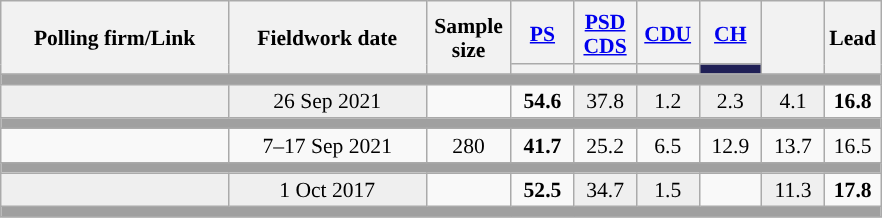<table class="wikitable sortable mw-datatable" style="text-align:center;font-size:90%;line-height:16px;">
<tr style="height:42px;">
<th style="width:145px;" rowspan="2">Polling firm/Link</th>
<th style="width:125px;" rowspan="2">Fieldwork date</th>
<th class="unsortable" style="width:50px;" rowspan="2">Sample size</th>
<th class="unsortable" style="width:35px;"><a href='#'>PS</a></th>
<th class="unsortable" style="width:35px;"><a href='#'>PSD</a><br><a href='#'>CDS</a></th>
<th class="unsortable" style="width:35px;"><a href='#'>CDU</a></th>
<th class="unsortable" style="width:35px;"><a href='#'>CH</a></th>
<th class="unsortable" style="width:35px;" rowspan="2"></th>
<th class="unsortable" style="width:30px;" rowspan="2">Lead</th>
</tr>
<tr>
<th class="unsortable" style="color:inherit;background:"></th>
<th class="unsortable" style="color:inherit;background:"></th>
<th class="unsortable" style="color:inherit;background:"></th>
<th class="sortable" style="background:#202056;"></th>
</tr>
<tr>
<td colspan="17" style="background:#A0A0A0"></td>
</tr>
<tr>
<td style="background:#EFEFEF;"><strong></strong></td>
<td style="background:#EFEFEF;" data-sort-value="2019-10-06">26 Sep 2021</td>
<td></td>
<td><strong>54.6</strong><br></td>
<td style="background:#EFEFEF;">37.8<br></td>
<td style="background:#EFEFEF;">1.2<br></td>
<td style="background:#EFEFEF;">2.3<br></td>
<td style="background:#EFEFEF;">4.1</td>
<td style="background:"><strong>16.8</strong></td>
</tr>
<tr>
<td colspan="17" style="background:#A0A0A0"></td>
</tr>
<tr>
<td align="center"></td>
<td align="center">7–17 Sep 2021</td>
<td>280</td>
<td align="center" ><strong>41.7</strong></td>
<td align="center">25.2</td>
<td align="center">6.5</td>
<td align="center">12.9</td>
<td align="center">13.7</td>
<td style="background:">16.5</td>
</tr>
<tr>
<td colspan="17" style="background:#A0A0A0"></td>
</tr>
<tr>
<td style="background:#EFEFEF;"><strong></strong></td>
<td style="background:#EFEFEF;" data-sort-value="2019-10-06">1 Oct 2017</td>
<td></td>
<td><strong>52.5</strong><br></td>
<td style="background:#EFEFEF;">34.7<br></td>
<td style="background:#EFEFEF;">1.5<br></td>
<td></td>
<td style="background:#EFEFEF;">11.3<br></td>
<td style="background:"><strong>17.8</strong></td>
</tr>
<tr>
<td colspan="17" style="background:#A0A0A0"></td>
</tr>
</table>
